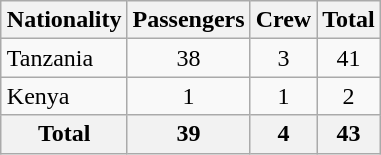<table class="wikitable" style="float: right; margin-right: 0; margin-left: 1em; margin-top:0;">
<tr>
<th>Nationality</th>
<th>Passengers</th>
<th>Crew</th>
<th>Total</th>
</tr>
<tr>
<td>Tanzania</td>
<td style="text-align:center;">38</td>
<td style="text-align:center;">3</td>
<td style="text-align:center;">41</td>
</tr>
<tr>
<td>Kenya</td>
<td style="text-align:center;">1</td>
<td style="text-align:center;">1</td>
<td style="text-align:center;">2</td>
</tr>
<tr class="sortbottom">
<th>Total</th>
<th style="text-align:center;">39</th>
<th style="text-align:center;">4</th>
<th style="text-align:center;">43</th>
</tr>
</table>
